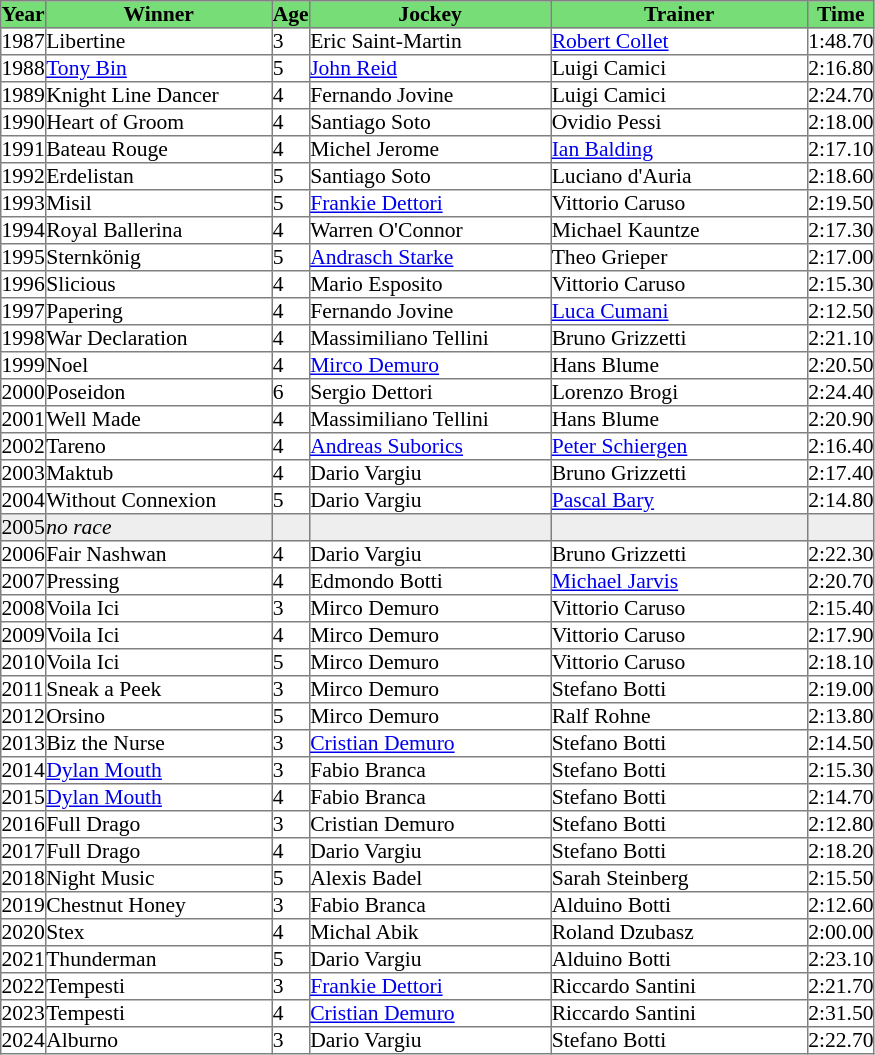<table class = "sortable" | border="1" cellpadding="0" style="border-collapse: collapse; font-size:90%">
<tr bgcolor="#77dd77" align="center">
<th>Year</th>
<th>Winner</th>
<th>Age</th>
<th>Jockey</th>
<th>Trainer</th>
<th>Time</th>
</tr>
<tr>
<td>1987</td>
<td width=150px>Libertine</td>
<td>3</td>
<td width=160px>Eric Saint-Martin</td>
<td width=170px><a href='#'>Robert Collet</a></td>
<td>1:48.70</td>
</tr>
<tr>
<td>1988</td>
<td><a href='#'>Tony Bin</a></td>
<td>5</td>
<td><a href='#'>John Reid</a></td>
<td>Luigi Camici</td>
<td>2:16.80</td>
</tr>
<tr>
<td>1989</td>
<td>Knight Line Dancer</td>
<td>4</td>
<td>Fernando Jovine</td>
<td>Luigi Camici</td>
<td>2:24.70</td>
</tr>
<tr>
<td>1990</td>
<td>Heart of Groom</td>
<td>4</td>
<td>Santiago Soto</td>
<td>Ovidio Pessi</td>
<td>2:18.00</td>
</tr>
<tr>
<td>1991</td>
<td>Bateau Rouge</td>
<td>4</td>
<td>Michel Jerome</td>
<td><a href='#'>Ian Balding</a></td>
<td>2:17.10</td>
</tr>
<tr>
<td>1992</td>
<td>Erdelistan</td>
<td>5</td>
<td>Santiago Soto</td>
<td>Luciano d'Auria</td>
<td>2:18.60</td>
</tr>
<tr>
<td>1993</td>
<td>Misil</td>
<td>5</td>
<td><a href='#'>Frankie Dettori</a></td>
<td>Vittorio Caruso</td>
<td>2:19.50</td>
</tr>
<tr>
<td>1994</td>
<td>Royal Ballerina</td>
<td>4</td>
<td>Warren O'Connor</td>
<td>Michael Kauntze</td>
<td>2:17.30</td>
</tr>
<tr>
<td>1995</td>
<td>Sternkönig</td>
<td>5</td>
<td><a href='#'>Andrasch Starke</a></td>
<td>Theo Grieper</td>
<td>2:17.00</td>
</tr>
<tr>
<td>1996</td>
<td>Slicious</td>
<td>4</td>
<td>Mario Esposito</td>
<td>Vittorio Caruso</td>
<td>2:15.30</td>
</tr>
<tr>
<td>1997</td>
<td>Papering</td>
<td>4</td>
<td>Fernando Jovine</td>
<td><a href='#'>Luca Cumani</a></td>
<td>2:12.50</td>
</tr>
<tr>
<td>1998</td>
<td>War Declaration</td>
<td>4</td>
<td>Massimiliano Tellini</td>
<td>Bruno Grizzetti</td>
<td>2:21.10</td>
</tr>
<tr>
<td>1999</td>
<td>Noel</td>
<td>4</td>
<td><a href='#'>Mirco Demuro</a></td>
<td>Hans Blume</td>
<td>2:20.50</td>
</tr>
<tr>
<td>2000</td>
<td>Poseidon</td>
<td>6</td>
<td>Sergio Dettori</td>
<td>Lorenzo Brogi</td>
<td>2:24.40</td>
</tr>
<tr>
<td>2001</td>
<td>Well Made</td>
<td>4</td>
<td>Massimiliano Tellini</td>
<td>Hans Blume</td>
<td>2:20.90</td>
</tr>
<tr>
<td>2002</td>
<td>Tareno</td>
<td>4</td>
<td><a href='#'>Andreas Suborics</a></td>
<td><a href='#'>Peter Schiergen</a></td>
<td>2:16.40</td>
</tr>
<tr>
<td>2003</td>
<td>Maktub</td>
<td>4</td>
<td>Dario Vargiu</td>
<td>Bruno Grizzetti</td>
<td>2:17.40</td>
</tr>
<tr>
<td>2004</td>
<td>Without Connexion</td>
<td>5</td>
<td>Dario Vargiu</td>
<td><a href='#'>Pascal Bary</a></td>
<td>2:14.80</td>
</tr>
<tr bgcolor="#eeeeee">
<td>2005</td>
<td><em>no race</em></td>
<td></td>
<td></td>
<td></td>
<td></td>
</tr>
<tr>
<td>2006</td>
<td>Fair Nashwan</td>
<td>4</td>
<td>Dario Vargiu</td>
<td>Bruno Grizzetti</td>
<td>2:22.30</td>
</tr>
<tr>
<td>2007</td>
<td>Pressing</td>
<td>4</td>
<td>Edmondo Botti</td>
<td><a href='#'>Michael Jarvis</a></td>
<td>2:20.70</td>
</tr>
<tr>
<td>2008</td>
<td>Voila Ici</td>
<td>3</td>
<td>Mirco Demuro</td>
<td>Vittorio Caruso</td>
<td>2:15.40</td>
</tr>
<tr>
<td>2009</td>
<td>Voila Ici</td>
<td>4</td>
<td>Mirco Demuro</td>
<td>Vittorio Caruso</td>
<td>2:17.90</td>
</tr>
<tr>
<td>2010</td>
<td>Voila Ici</td>
<td>5</td>
<td>Mirco Demuro</td>
<td>Vittorio Caruso</td>
<td>2:18.10</td>
</tr>
<tr>
<td>2011</td>
<td>Sneak a Peek</td>
<td>3</td>
<td>Mirco Demuro</td>
<td>Stefano Botti</td>
<td>2:19.00</td>
</tr>
<tr>
<td>2012</td>
<td>Orsino</td>
<td>5</td>
<td>Mirco Demuro</td>
<td>Ralf Rohne</td>
<td>2:13.80</td>
</tr>
<tr>
<td>2013</td>
<td>Biz the Nurse</td>
<td>3</td>
<td><a href='#'>Cristian Demuro</a></td>
<td>Stefano Botti</td>
<td>2:14.50</td>
</tr>
<tr>
<td>2014</td>
<td><a href='#'>Dylan Mouth</a></td>
<td>3</td>
<td>Fabio Branca</td>
<td>Stefano Botti</td>
<td>2:15.30</td>
</tr>
<tr>
<td>2015</td>
<td><a href='#'>Dylan Mouth</a></td>
<td>4</td>
<td>Fabio Branca</td>
<td>Stefano Botti</td>
<td>2:14.70</td>
</tr>
<tr>
<td>2016</td>
<td>Full Drago</td>
<td>3</td>
<td>Cristian Demuro</td>
<td>Stefano Botti</td>
<td>2:12.80</td>
</tr>
<tr>
<td>2017</td>
<td>Full Drago</td>
<td>4</td>
<td>Dario Vargiu</td>
<td>Stefano Botti</td>
<td>2:18.20</td>
</tr>
<tr>
<td>2018</td>
<td>Night Music</td>
<td>5</td>
<td>Alexis Badel</td>
<td>Sarah Steinberg</td>
<td>2:15.50</td>
</tr>
<tr>
<td>2019</td>
<td>Chestnut Honey</td>
<td>3</td>
<td>Fabio Branca</td>
<td>Alduino Botti</td>
<td>2:12.60</td>
</tr>
<tr>
<td>2020</td>
<td>Stex</td>
<td>4</td>
<td>Michal Abik</td>
<td>Roland Dzubasz</td>
<td>2:00.00</td>
</tr>
<tr>
<td>2021</td>
<td>Thunderman</td>
<td>5</td>
<td>Dario Vargiu</td>
<td>Alduino Botti</td>
<td>2:23.10</td>
</tr>
<tr>
<td>2022</td>
<td>Tempesti</td>
<td>3</td>
<td><a href='#'>Frankie Dettori</a></td>
<td>Riccardo Santini</td>
<td>2:21.70</td>
</tr>
<tr>
<td>2023</td>
<td>Tempesti</td>
<td>4</td>
<td><a href='#'>Cristian Demuro</a></td>
<td>Riccardo Santini</td>
<td>2:31.50</td>
</tr>
<tr>
<td>2024</td>
<td>Alburno</td>
<td>3</td>
<td>Dario Vargiu</td>
<td>Stefano Botti</td>
<td>2:22.70</td>
</tr>
</table>
